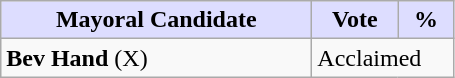<table class="wikitable">
<tr>
<th style="background:#ddf; width:200px;">Mayoral Candidate</th>
<th style="background:#ddf; width:50px;">Vote</th>
<th style="background:#ddf; width:30px;">%</th>
</tr>
<tr>
<td><strong>Bev Hand</strong> (X)</td>
<td colspan="2">Acclaimed</td>
</tr>
</table>
